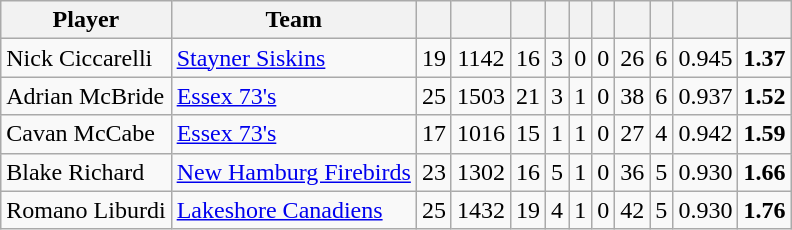<table class="wikitable" style="text-align:center">
<tr>
<th width:25%;">Player</th>
<th width:25%;">Team</th>
<th width:5%;"></th>
<th width:5%;"></th>
<th width:5%;"></th>
<th width:5%;"></th>
<th width:5%;"></th>
<th width:5%;"></th>
<th width:5%;"></th>
<th width:5%;"></th>
<th width:5%;"></th>
<th width:5%;"></th>
</tr>
<tr>
<td align=left>Nick Ciccarelli</td>
<td align=left><a href='#'>Stayner Siskins</a></td>
<td>19</td>
<td>1142</td>
<td>16</td>
<td>3</td>
<td>0</td>
<td>0</td>
<td>26</td>
<td>6</td>
<td>0.945</td>
<td><strong>1.37</strong></td>
</tr>
<tr>
<td align=left>Adrian McBride</td>
<td align=left><a href='#'>Essex 73's</a></td>
<td>25</td>
<td>1503</td>
<td>21</td>
<td>3</td>
<td>1</td>
<td>0</td>
<td>38</td>
<td>6</td>
<td>0.937</td>
<td><strong>1.52</strong></td>
</tr>
<tr>
<td align=left>Cavan McCabe</td>
<td align=left><a href='#'>Essex 73's</a></td>
<td>17</td>
<td>1016</td>
<td>15</td>
<td>1</td>
<td>1</td>
<td>0</td>
<td>27</td>
<td>4</td>
<td>0.942</td>
<td><strong>1.59</strong></td>
</tr>
<tr>
<td align=left>Blake Richard</td>
<td align=left><a href='#'>New Hamburg Firebirds</a></td>
<td>23</td>
<td>1302</td>
<td>16</td>
<td>5</td>
<td>1</td>
<td>0</td>
<td>36</td>
<td>5</td>
<td>0.930</td>
<td><strong>1.66</strong></td>
</tr>
<tr>
<td align=left>Romano Liburdi</td>
<td align=left><a href='#'>Lakeshore Canadiens</a></td>
<td>25</td>
<td>1432</td>
<td>19</td>
<td>4</td>
<td>1</td>
<td>0</td>
<td>42</td>
<td>5</td>
<td>0.930</td>
<td><strong>1.76</strong></td>
</tr>
</table>
